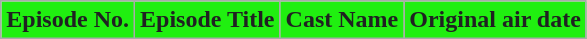<table class="wikitable plainrowheaders">
<tr style="color:#FFF">
<th style="background:#20EF10; color: #202122;">Episode No.</th>
<th style="background:#20EF10; color: #202122;">Episode Title</th>
<th style="background:#20EF10; color: #202122;">Cast Name</th>
<th style="background:#20EF10; color: #202122;">Original air date<br>




</th>
</tr>
</table>
